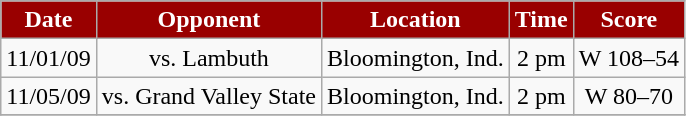<table class="wikitable" style="text-align:center">
<tr>
<th style="background:#990000;color:#FFFFFF;">Date</th>
<th style="background:#990000;color:#FFFFFF;">Opponent</th>
<th style="background:#990000;color:#FFFFFF;">Location</th>
<th style="background:#990000;color:#FFFFFF;">Time</th>
<th style="background:#990000;color:#FFFFFF;">Score</th>
</tr>
<tr>
<td>11/01/09</td>
<td>vs. Lambuth</td>
<td>Bloomington, Ind.</td>
<td>2 pm</td>
<td>W 108–54</td>
</tr>
<tr>
<td>11/05/09</td>
<td>vs. Grand Valley State</td>
<td>Bloomington, Ind.</td>
<td>2 pm</td>
<td>W 80–70</td>
</tr>
<tr>
</tr>
</table>
